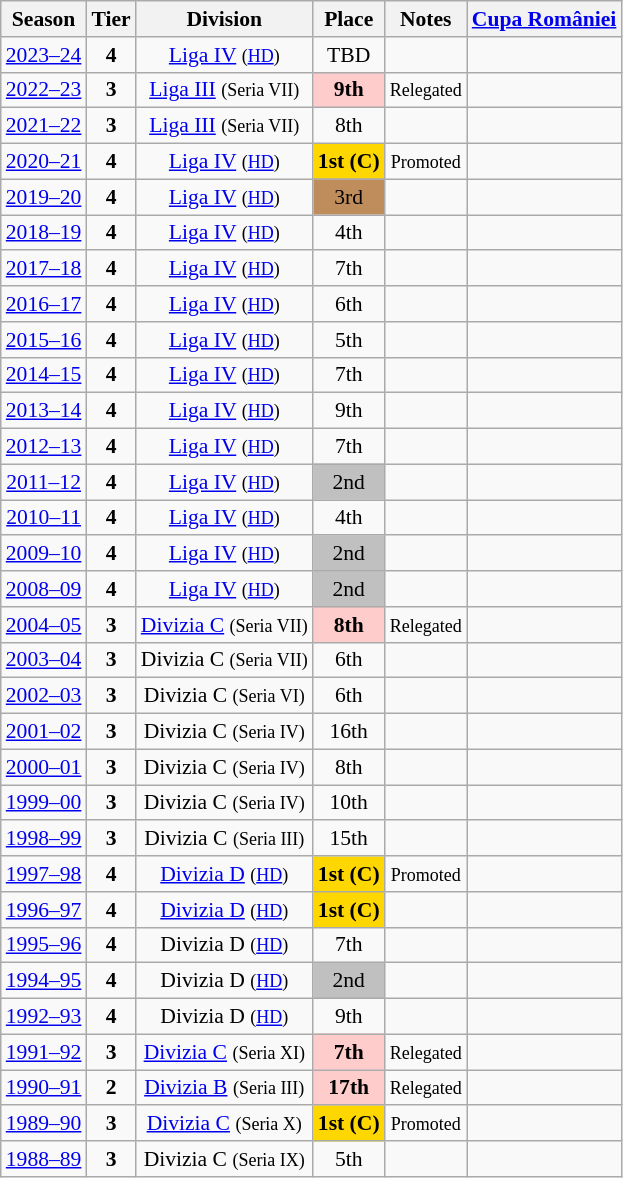<table class="wikitable" style="text-align:center; font-size:90%">
<tr>
<th>Season</th>
<th>Tier</th>
<th>Division</th>
<th>Place</th>
<th>Notes</th>
<th><a href='#'>Cupa României</a></th>
</tr>
<tr>
<td><a href='#'>2023–24</a></td>
<td><strong>4</strong></td>
<td><a href='#'>Liga IV</a> <small>(<a href='#'>HD</a>)</small></td>
<td>TBD</td>
<td></td>
<td></td>
</tr>
<tr>
<td><a href='#'>2022–23</a></td>
<td><strong>3</strong></td>
<td><a href='#'>Liga III</a> <small>(Seria VII)</small></td>
<td align=center bgcolor=#FFCCCC><strong>9th</strong></td>
<td><small>Relegated</small></td>
<td></td>
</tr>
<tr>
<td><a href='#'>2021–22</a></td>
<td><strong>3</strong></td>
<td><a href='#'>Liga III</a> <small>(Seria VII)</small></td>
<td>8th</td>
<td></td>
<td></td>
</tr>
<tr>
<td><a href='#'>2020–21</a></td>
<td><strong>4</strong></td>
<td><a href='#'>Liga IV</a> <small>(<a href='#'>HD</a>)</small></td>
<td align=center bgcolor=gold><strong>1st (C)</strong></td>
<td><small>Promoted</small></td>
<td></td>
</tr>
<tr>
<td><a href='#'>2019–20</a></td>
<td><strong>4</strong></td>
<td><a href='#'>Liga IV</a> <small>(<a href='#'>HD</a>)</small></td>
<td align=center bgcolor=#BF8D5B>3rd</td>
<td></td>
<td></td>
</tr>
<tr>
<td><a href='#'>2018–19</a></td>
<td><strong>4</strong></td>
<td><a href='#'>Liga IV</a> <small>(<a href='#'>HD</a>)</small></td>
<td>4th</td>
<td></td>
<td></td>
</tr>
<tr>
<td><a href='#'>2017–18</a></td>
<td><strong>4</strong></td>
<td><a href='#'>Liga IV</a> <small>(<a href='#'>HD</a>)</small></td>
<td>7th</td>
<td></td>
<td></td>
</tr>
<tr>
<td><a href='#'>2016–17</a></td>
<td><strong>4</strong></td>
<td><a href='#'>Liga IV</a> <small>(<a href='#'>HD</a>)</small></td>
<td>6th</td>
<td></td>
<td></td>
</tr>
<tr>
<td><a href='#'>2015–16</a></td>
<td><strong>4</strong></td>
<td><a href='#'>Liga IV</a> <small>(<a href='#'>HD</a>)</small></td>
<td>5th</td>
<td></td>
<td></td>
</tr>
<tr>
<td><a href='#'>2014–15</a></td>
<td><strong>4</strong></td>
<td><a href='#'>Liga IV</a> <small>(<a href='#'>HD</a>)</small></td>
<td>7th</td>
<td></td>
<td></td>
</tr>
<tr>
<td><a href='#'>2013–14</a></td>
<td><strong>4</strong></td>
<td><a href='#'>Liga IV</a> <small>(<a href='#'>HD</a>)</small></td>
<td>9th</td>
<td></td>
<td></td>
</tr>
<tr>
<td><a href='#'>2012–13</a></td>
<td><strong>4</strong></td>
<td><a href='#'>Liga IV</a> <small>(<a href='#'>HD</a>)</small></td>
<td>7th</td>
<td></td>
<td></td>
</tr>
<tr>
<td><a href='#'>2011–12</a></td>
<td><strong>4</strong></td>
<td><a href='#'>Liga IV</a> <small>(<a href='#'>HD</a>)</small></td>
<td align=center bgcolor=silver>2nd</td>
<td></td>
<td></td>
</tr>
<tr>
<td><a href='#'>2010–11</a></td>
<td><strong>4</strong></td>
<td><a href='#'>Liga IV</a> <small>(<a href='#'>HD</a>)</small></td>
<td>4th</td>
<td></td>
<td></td>
</tr>
<tr>
<td><a href='#'>2009–10</a></td>
<td><strong>4</strong></td>
<td><a href='#'>Liga IV</a> <small>(<a href='#'>HD</a>)</small></td>
<td align=center bgcolor=silver>2nd</td>
<td></td>
<td></td>
</tr>
<tr>
<td><a href='#'>2008–09</a></td>
<td><strong>4</strong></td>
<td><a href='#'>Liga IV</a> <small>(<a href='#'>HD</a>)</small></td>
<td align=center bgcolor=silver>2nd</td>
<td></td>
<td></td>
</tr>
<tr>
<td><a href='#'>2004–05</a></td>
<td><strong>3</strong></td>
<td><a href='#'>Divizia C</a> <small>(Seria VII)</small></td>
<td align=center bgcolor=#FFCCCC><strong>8th</strong></td>
<td><small>Relegated</small></td>
<td></td>
</tr>
<tr>
<td><a href='#'>2003–04</a></td>
<td><strong>3</strong></td>
<td>Divizia C <small>(Seria VII)</small></td>
<td>6th</td>
<td></td>
<td></td>
</tr>
<tr>
<td><a href='#'>2002–03</a></td>
<td><strong>3</strong></td>
<td>Divizia C <small>(Seria VI)</small></td>
<td>6th</td>
<td></td>
<td></td>
</tr>
<tr>
<td><a href='#'>2001–02</a></td>
<td><strong>3</strong></td>
<td>Divizia C <small>(Seria IV)</small></td>
<td>16th</td>
<td></td>
<td></td>
</tr>
<tr>
<td><a href='#'>2000–01</a></td>
<td><strong>3</strong></td>
<td>Divizia C <small>(Seria IV)</small></td>
<td>8th</td>
<td></td>
<td></td>
</tr>
<tr>
<td><a href='#'>1999–00</a></td>
<td><strong>3</strong></td>
<td>Divizia C <small>(Seria IV)</small></td>
<td>10th</td>
<td></td>
<td></td>
</tr>
<tr>
<td><a href='#'>1998–99</a></td>
<td><strong>3</strong></td>
<td>Divizia C <small>(Seria III)</small></td>
<td>15th</td>
<td></td>
<td></td>
</tr>
<tr>
<td><a href='#'>1997–98</a></td>
<td><strong>4</strong></td>
<td><a href='#'>Divizia D</a> <small>(<a href='#'>HD</a>)</small></td>
<td align=center bgcolor=gold><strong>1st (C)</strong></td>
<td><small>Promoted</small></td>
<td></td>
</tr>
<tr>
<td><a href='#'>1996–97</a></td>
<td><strong>4</strong></td>
<td><a href='#'>Divizia D</a> <small>(<a href='#'>HD</a>)</small></td>
<td align=center bgcolor=gold><strong>1st (C)</strong></td>
<td></td>
<td></td>
</tr>
<tr>
<td><a href='#'>1995–96</a></td>
<td><strong>4</strong></td>
<td>Divizia D <small>(<a href='#'>HD</a>)</small></td>
<td>7th</td>
<td></td>
<td></td>
</tr>
<tr>
<td><a href='#'>1994–95</a></td>
<td><strong>4</strong></td>
<td>Divizia D <small>(<a href='#'>HD</a>)</small></td>
<td align=center bgcolor=silver>2nd</td>
<td></td>
<td></td>
</tr>
<tr>
<td><a href='#'>1992–93</a></td>
<td><strong>4</strong></td>
<td>Divizia D <small>(<a href='#'>HD</a>)</small></td>
<td>9th</td>
<td></td>
<td></td>
</tr>
<tr>
<td><a href='#'>1991–92</a></td>
<td><strong>3</strong></td>
<td><a href='#'>Divizia C</a> <small>(Seria XI)</small></td>
<td align=center bgcolor=#FFCCCC><strong>7th</strong></td>
<td><small>Relegated</small></td>
<td></td>
</tr>
<tr>
<td><a href='#'>1990–91</a></td>
<td><strong>2</strong></td>
<td><a href='#'>Divizia B</a> <small>(Seria III)</small></td>
<td align=center bgcolor=#FFCCCC><strong>17th</strong></td>
<td><small>Relegated</small></td>
<td></td>
</tr>
<tr>
<td><a href='#'>1989–90</a></td>
<td><strong>3</strong></td>
<td><a href='#'>Divizia C</a> <small>(Seria X)</small></td>
<td align=center bgcolor=gold><strong>1st (C)</strong></td>
<td><small>Promoted</small></td>
<td></td>
</tr>
<tr>
<td><a href='#'>1988–89</a></td>
<td><strong>3</strong></td>
<td>Divizia C <small>(Seria IX)</small></td>
<td>5th</td>
<td></td>
<td></td>
</tr>
</table>
